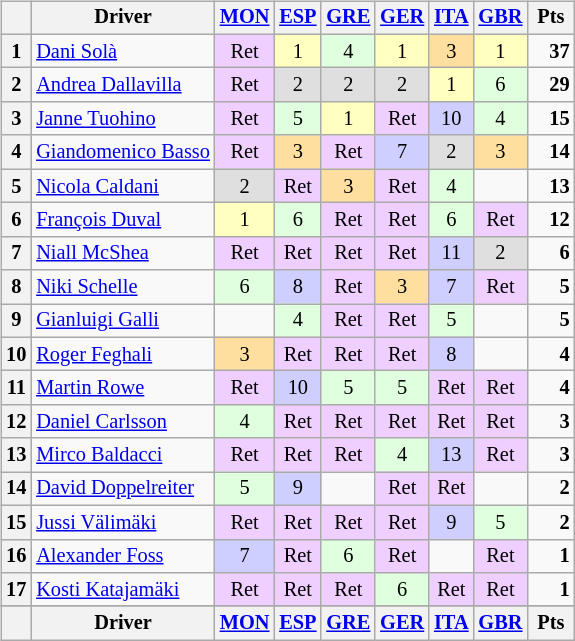<table>
<tr>
<td><br><table class="wikitable" style="font-size: 85%; text-align: center;">
<tr valign="top">
<th valign="middle"></th>
<th valign="middle">Driver</th>
<th><a href='#'>MON</a><br></th>
<th><a href='#'>ESP</a><br></th>
<th><a href='#'>GRE</a><br></th>
<th><a href='#'>GER</a><br></th>
<th><a href='#'>ITA</a><br></th>
<th><a href='#'>GBR</a><br></th>
<th valign="middle"> Pts </th>
</tr>
<tr>
<th>1</th>
<td align=left> <a href='#'>Dani Solà</a></td>
<td style="background:#efcfff;">Ret</td>
<td style="background:#ffffbf;">1</td>
<td style="background:#dfffdf;">4</td>
<td style="background:#ffffbf;">1</td>
<td style="background:#ffdf9f;">3</td>
<td style="background:#ffffbf;">1</td>
<td align=right><strong>37</strong></td>
</tr>
<tr>
<th>2</th>
<td align=left> <a href='#'>Andrea Dallavilla</a></td>
<td style="background:#efcfff;">Ret</td>
<td style="background:#dfdfdf;">2</td>
<td style="background:#dfdfdf;">2</td>
<td style="background:#dfdfdf;">2</td>
<td style="background:#ffffbf;">1</td>
<td style="background:#dfffdf;">6</td>
<td align=right><strong>29</strong></td>
</tr>
<tr>
<th>3</th>
<td align=left> <a href='#'>Janne Tuohino</a></td>
<td style="background:#efcfff;">Ret</td>
<td style="background:#dfffdf;">5</td>
<td style="background:#ffffbf;">1</td>
<td style="background:#efcfff;">Ret</td>
<td style="background:#cfcfff;">10</td>
<td style="background:#dfffdf;">4</td>
<td align=right><strong>15</strong></td>
</tr>
<tr>
<th>4</th>
<td align=left nowrap> <a href='#'>Giandomenico Basso</a></td>
<td style="background:#efcfff;">Ret</td>
<td style="background:#ffdf9f;">3</td>
<td style="background:#efcfff;">Ret</td>
<td style="background:#cfcfff;">7</td>
<td style="background:#dfdfdf;">2</td>
<td style="background:#ffdf9f;">3</td>
<td align=right><strong>14</strong></td>
</tr>
<tr>
<th>5</th>
<td align=left> <a href='#'>Nicola Caldani</a></td>
<td style="background:#dfdfdf;">2</td>
<td style="background:#efcfff;">Ret</td>
<td style="background:#ffdf9f;">3</td>
<td style="background:#efcfff;">Ret</td>
<td style="background:#dfffdf;">4</td>
<td></td>
<td align=right><strong>13</strong></td>
</tr>
<tr>
<th>6</th>
<td align=left> <a href='#'>François Duval</a></td>
<td style="background:#ffffbf;">1</td>
<td style="background:#dfffdf;">6</td>
<td style="background:#efcfff;">Ret</td>
<td style="background:#efcfff;">Ret</td>
<td style="background:#dfffdf;">6</td>
<td style="background:#efcfff;">Ret</td>
<td align=right><strong>12</strong></td>
</tr>
<tr>
<th>7</th>
<td align=left> <a href='#'>Niall McShea</a></td>
<td style="background:#efcfff;">Ret</td>
<td style="background:#efcfff;">Ret</td>
<td style="background:#efcfff;">Ret</td>
<td style="background:#efcfff;">Ret</td>
<td style="background:#cfcfff;">11</td>
<td style="background:#dfdfdf;">2</td>
<td align=right><strong>6</strong></td>
</tr>
<tr>
<th>8</th>
<td align=left> <a href='#'>Niki Schelle</a></td>
<td style="background:#dfffdf;">6</td>
<td style="background:#cfcfff;">8</td>
<td style="background:#efcfff;">Ret</td>
<td style="background:#ffdf9f;">3</td>
<td style="background:#cfcfff;">7</td>
<td style="background:#efcfff;">Ret</td>
<td align=right><strong>5</strong></td>
</tr>
<tr>
<th>9</th>
<td align=left> <a href='#'>Gianluigi Galli</a></td>
<td></td>
<td style="background:#dfffdf;">4</td>
<td style="background:#efcfff;">Ret</td>
<td style="background:#efcfff;">Ret</td>
<td style="background:#dfffdf;">5</td>
<td></td>
<td align=right><strong>5</strong></td>
</tr>
<tr>
<th>10</th>
<td align=left> <a href='#'>Roger Feghali</a></td>
<td style="background:#ffdf9f;">3</td>
<td style="background:#efcfff;">Ret</td>
<td style="background:#efcfff;">Ret</td>
<td style="background:#efcfff;">Ret</td>
<td style="background:#cfcfff;">8</td>
<td></td>
<td align=right><strong>4</strong></td>
</tr>
<tr>
<th>11</th>
<td align=left> <a href='#'>Martin Rowe</a></td>
<td style="background:#efcfff;">Ret</td>
<td style="background:#cfcfff;">10</td>
<td style="background:#dfffdf;">5</td>
<td style="background:#dfffdf;">5</td>
<td style="background:#efcfff;">Ret</td>
<td style="background:#efcfff;">Ret</td>
<td align=right><strong>4</strong></td>
</tr>
<tr>
<th>12</th>
<td align=left> <a href='#'>Daniel Carlsson</a></td>
<td style="background:#dfffdf;">4</td>
<td style="background:#efcfff;">Ret</td>
<td style="background:#efcfff;">Ret</td>
<td style="background:#efcfff;">Ret</td>
<td style="background:#efcfff;">Ret</td>
<td style="background:#efcfff;">Ret</td>
<td align=right><strong>3</strong></td>
</tr>
<tr>
<th>13</th>
<td align=left> <a href='#'>Mirco Baldacci</a></td>
<td style="background:#efcfff;">Ret</td>
<td style="background:#efcfff;">Ret</td>
<td style="background:#efcfff;">Ret</td>
<td style="background:#dfffdf;">4</td>
<td style="background:#cfcfff;">13</td>
<td style="background:#efcfff;">Ret</td>
<td align=right><strong>3</strong></td>
</tr>
<tr>
<th>14</th>
<td align=left> <a href='#'>David Doppelreiter</a></td>
<td style="background:#dfffdf;">5</td>
<td style="background:#cfcfff;">9</td>
<td></td>
<td style="background:#efcfff;">Ret</td>
<td style="background:#efcfff;">Ret</td>
<td></td>
<td align=right><strong>2</strong></td>
</tr>
<tr>
<th>15</th>
<td align=left> <a href='#'>Jussi Välimäki</a></td>
<td style="background:#efcfff;">Ret</td>
<td style="background:#efcfff;">Ret</td>
<td style="background:#efcfff;">Ret</td>
<td style="background:#efcfff;">Ret</td>
<td style="background:#cfcfff;">9</td>
<td style="background:#dfffdf;">5</td>
<td align=right><strong>2</strong></td>
</tr>
<tr>
<th>16</th>
<td align=left> <a href='#'>Alexander Foss</a></td>
<td style="background:#cfcfff;">7</td>
<td style="background:#efcfff;">Ret</td>
<td style="background:#dfffdf;">6</td>
<td style="background:#efcfff;">Ret</td>
<td></td>
<td style="background:#efcfff;">Ret</td>
<td align=right><strong>1</strong></td>
</tr>
<tr>
<th>17</th>
<td align=left> <a href='#'>Kosti Katajamäki</a></td>
<td style="background:#efcfff;">Ret</td>
<td style="background:#efcfff;">Ret</td>
<td style="background:#efcfff;">Ret</td>
<td style="background:#dfffdf;">6</td>
<td style="background:#efcfff;">Ret</td>
<td style="background:#efcfff;">Ret</td>
<td align=right><strong>1</strong></td>
</tr>
<tr>
</tr>
<tr valign="top">
<th valign="middle"></th>
<th valign="middle">Driver</th>
<th><a href='#'>MON</a><br></th>
<th><a href='#'>ESP</a><br></th>
<th><a href='#'>GRE</a><br></th>
<th><a href='#'>GER</a><br></th>
<th><a href='#'>ITA</a><br></th>
<th><a href='#'>GBR</a><br></th>
<th valign="middle">Pts</th>
</tr>
</table>
</td>
<td valign="top"><br></td>
</tr>
</table>
